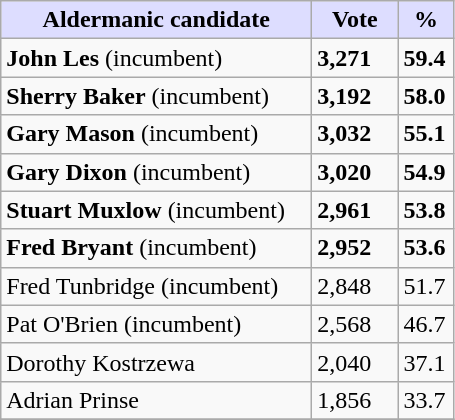<table class="wikitable">
<tr>
<th style="background:#ddf;" width="200px">Aldermanic candidate</th>
<th style="background:#ddf;" width="50px">Vote</th>
<th style="background:#ddf;" width="30px">%</th>
</tr>
<tr>
<td><strong>John Les</strong> (incumbent)</td>
<td><strong>3,271</strong></td>
<td><strong>59.4</strong></td>
</tr>
<tr>
<td><strong>Sherry Baker</strong> (incumbent)</td>
<td><strong>3,192</strong></td>
<td><strong>58.0</strong></td>
</tr>
<tr>
<td><strong>Gary Mason</strong> (incumbent)</td>
<td><strong>3,032</strong></td>
<td><strong>55.1</strong></td>
</tr>
<tr>
<td><strong>Gary Dixon</strong> (incumbent)</td>
<td><strong>3,020</strong></td>
<td><strong>54.9</strong></td>
</tr>
<tr>
<td><strong>Stuart Muxlow</strong> (incumbent)</td>
<td><strong>2,961</strong></td>
<td><strong>53.8</strong></td>
</tr>
<tr>
<td><strong>Fred Bryant</strong> (incumbent)</td>
<td><strong>2,952</strong></td>
<td><strong>53.6</strong></td>
</tr>
<tr>
<td>Fred Tunbridge (incumbent)</td>
<td>2,848</td>
<td>51.7</td>
</tr>
<tr>
<td>Pat O'Brien (incumbent)</td>
<td>2,568</td>
<td>46.7</td>
</tr>
<tr>
<td>Dorothy Kostrzewa</td>
<td>2,040</td>
<td>37.1</td>
</tr>
<tr>
<td>Adrian Prinse</td>
<td>1,856</td>
<td>33.7</td>
</tr>
<tr>
</tr>
</table>
